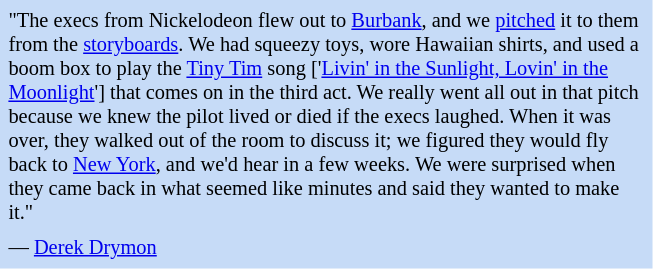<table class="toccolours" style="float: left; margin-left: 1em; margin-right: 2em; font-size: 85%; background:#c6dbf7; color:black; width:32em; max-width: 40%;" cellspacing="5">
<tr>
<td style="text-align: left;">"The execs from Nickelodeon flew out to <a href='#'>Burbank</a>, and we <a href='#'>pitched</a> it to them from the <a href='#'>storyboards</a>. We had squeezy toys, wore Hawaiian shirts, and used a boom box to play the <a href='#'>Tiny Tim</a> song ['<a href='#'>Livin' in the Sunlight, Lovin' in the Moonlight</a>'] that comes on in the third act. We really went all out in that pitch because we knew the pilot lived or died if the execs laughed. When it was over, they walked out of the room to discuss it; we figured they would fly back to <a href='#'>New York</a>, and we'd hear in a few weeks. We were surprised when they came back in what seemed like minutes and said they wanted to make it."</td>
</tr>
<tr>
<td style="text-align: left;">— <a href='#'>Derek Drymon</a></td>
</tr>
</table>
